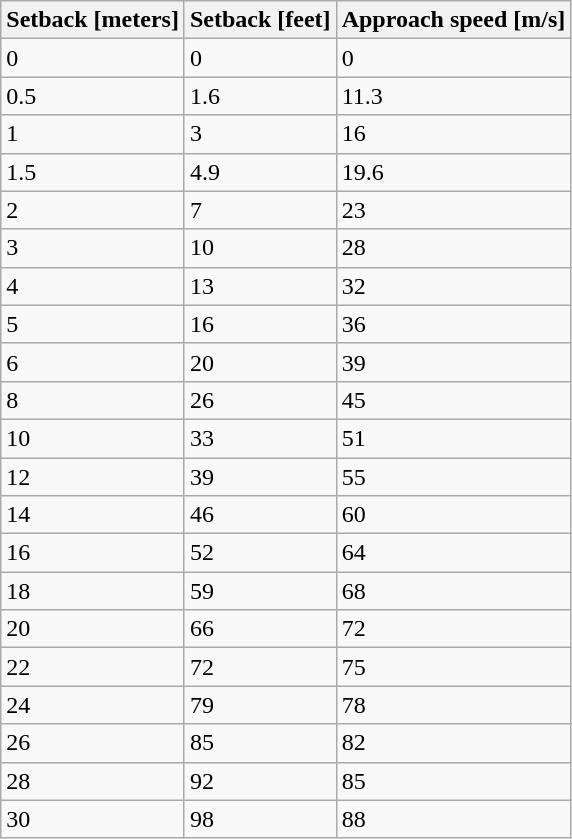<table class="wikitable">
<tr>
<th>Setback [meters]</th>
<th>Setback [feet]</th>
<th>Approach speed [m/s]</th>
</tr>
<tr>
<td>0</td>
<td>0</td>
<td>0</td>
</tr>
<tr>
<td>0.5</td>
<td>1.6</td>
<td>11.3</td>
</tr>
<tr>
<td>1</td>
<td>3</td>
<td>16</td>
</tr>
<tr>
<td>1.5</td>
<td>4.9</td>
<td>19.6</td>
</tr>
<tr>
<td>2</td>
<td>7</td>
<td>23</td>
</tr>
<tr>
<td>3</td>
<td>10</td>
<td>28</td>
</tr>
<tr>
<td>4</td>
<td>13</td>
<td>32</td>
</tr>
<tr>
<td>5</td>
<td>16</td>
<td>36</td>
</tr>
<tr>
<td>6</td>
<td>20</td>
<td>39</td>
</tr>
<tr>
<td>8</td>
<td>26</td>
<td>45</td>
</tr>
<tr>
<td>10</td>
<td>33</td>
<td>51</td>
</tr>
<tr>
<td>12</td>
<td>39</td>
<td>55</td>
</tr>
<tr>
<td>14</td>
<td>46</td>
<td>60</td>
</tr>
<tr>
<td>16</td>
<td>52</td>
<td>64</td>
</tr>
<tr>
<td>18</td>
<td>59</td>
<td>68</td>
</tr>
<tr>
<td>20</td>
<td>66</td>
<td>72</td>
</tr>
<tr>
<td>22</td>
<td>72</td>
<td>75</td>
</tr>
<tr>
<td>24</td>
<td>79</td>
<td>78</td>
</tr>
<tr>
<td>26</td>
<td>85</td>
<td>82</td>
</tr>
<tr>
<td>28</td>
<td>92</td>
<td>85</td>
</tr>
<tr>
<td>30</td>
<td>98</td>
<td>88</td>
</tr>
</table>
